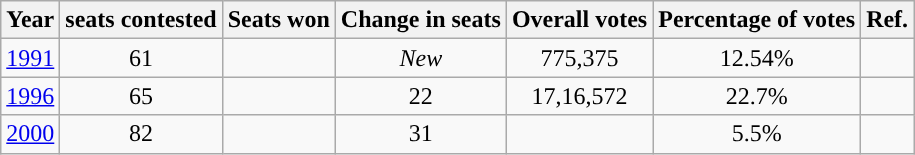<table class="wikitable" style="text-align:center">
<tr>
<th Style="background-color:">Year</th>
<th Style="background-color:">seats contested</th>
<th Style="background-color:">Seats won</th>
<th Style="background-color:">Change in seats</th>
<th Style="background-color:">Overall votes</th>
<th Style="background-color:">Percentage of votes</th>
<th Style="background-color:">Ref.</th>
</tr>
<tr>
<td><a href='#'>1991</a></td>
<td>61</td>
<td></td>
<td><em>New</em></td>
<td>775,375</td>
<td>12.54%</td>
<td></td>
</tr>
<tr>
<td><a href='#'>1996</a></td>
<td>65</td>
<td></td>
<td> 22</td>
<td>17,16,572</td>
<td>22.7%</td>
<td></td>
</tr>
<tr>
<td><a href='#'>2000</a></td>
<td>82</td>
<td></td>
<td> 31</td>
<td></td>
<td>5.5%</td>
<td></td>
</tr>
</table>
